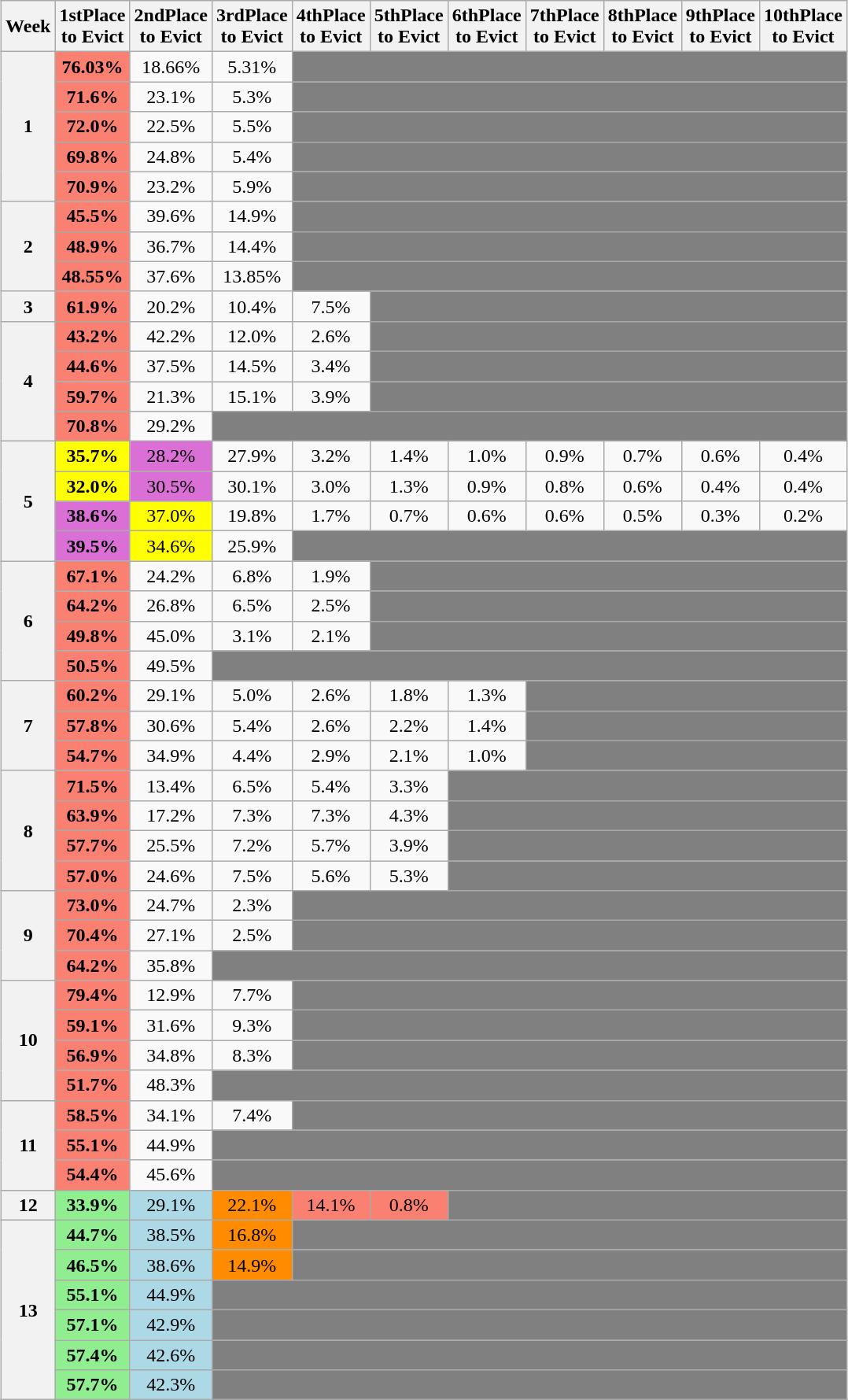<table class="wikitable" style="margin:1em auto; text-align:center">
<tr>
<th>Week</th>
<th>1stPlace<br>to Evict</th>
<th>2ndPlace<br>to Evict</th>
<th>3rdPlace<br>to Evict</th>
<th>4thPlace<br>to Evict</th>
<th>5thPlace<br>to Evict</th>
<th>6thPlace<br>to Evict</th>
<th>7thPlace<br>to Evict</th>
<th>8thPlace<br>to Evict</th>
<th>9thPlace<br>to Evict</th>
<th>10thPlace<br>to Evict</th>
</tr>
<tr>
<th rowspan=5>1</th>
<td bgcolor="#fa8072"><strong>76.03%</strong></td>
<td>18.66%</td>
<td>5.31%</td>
<td bgcolor="grey" colspan=7></td>
</tr>
<tr>
<td bgcolor="#fa8072"><strong>71.6%</strong></td>
<td>23.1%</td>
<td>5.3%</td>
<td bgcolor="grey" colspan=7></td>
</tr>
<tr>
<td bgcolor="#fa8072"><strong>72.0%</strong></td>
<td>22.5%</td>
<td>5.5%</td>
<td bgcolor="grey" colspan=7></td>
</tr>
<tr>
<td bgcolor="#fa8072"><strong>69.8%</strong></td>
<td>24.8%</td>
<td>5.4%</td>
<td bgcolor="grey" colspan=7></td>
</tr>
<tr>
<td bgcolor="#fa8072"><strong>70.9%</strong></td>
<td>23.2%</td>
<td>5.9%</td>
<td bgcolor="grey" colspan=7></td>
</tr>
<tr>
<th rowspan=3>2</th>
<td bgcolor="#fa8072"><strong>45.5%</strong></td>
<td>39.6%</td>
<td>14.9%</td>
<td bgcolor="grey" colspan=7></td>
</tr>
<tr>
<td bgcolor="#fa8072"><strong>48.9%</strong></td>
<td>36.7%</td>
<td>14.4%</td>
<td bgcolor="grey" colspan=7></td>
</tr>
<tr>
<td bgcolor="#fa8072"><strong>48.55%</strong></td>
<td>37.6%</td>
<td>13.85%</td>
<td bgcolor="grey" colspan=7></td>
</tr>
<tr>
<th>3</th>
<td bgcolor="#fa8072"><strong>61.9%</strong></td>
<td>20.2%</td>
<td>10.4%</td>
<td>7.5%</td>
<td bgcolor="grey" colspan=6></td>
</tr>
<tr>
<th rowspan=4>4</th>
<td bgcolor="#fa8072"><strong>43.2%</strong></td>
<td>42.2%</td>
<td>12.0%</td>
<td>2.6%</td>
<td bgcolor="grey" colspan=6></td>
</tr>
<tr>
<td bgcolor="#fa8072"><strong>44.6%</strong></td>
<td>37.5%</td>
<td>14.5%</td>
<td>3.4%</td>
<td bgcolor="grey" colspan=6></td>
</tr>
<tr>
<td bgcolor="#fa8072"><strong>59.7%</strong></td>
<td>21.3%</td>
<td>15.1%</td>
<td>3.9%</td>
<td bgcolor="grey" colspan=6></td>
</tr>
<tr>
<td bgcolor="#fa8072"><strong>70.8%</strong></td>
<td>29.2%</td>
<td bgcolor="grey" colspan=8></td>
</tr>
<tr>
<th rowspan=4>5</th>
<td bgcolor="yellow"><strong>35.7%</strong></td>
<td bgcolor="orchid">28.2%</td>
<td>27.9%</td>
<td>3.2%</td>
<td>1.4%</td>
<td>1.0%</td>
<td>0.9%</td>
<td>0.7%</td>
<td>0.6%</td>
<td>0.4%</td>
</tr>
<tr>
<td bgcolor="yellow"><strong>32.0%</strong></td>
<td bgcolor="orchid">30.5%</td>
<td>30.1%</td>
<td>3.0%</td>
<td>1.3%</td>
<td>0.9%</td>
<td>0.8%</td>
<td>0.6%</td>
<td>0.4%</td>
<td>0.4%</td>
</tr>
<tr>
<td bgcolor="orchid"><strong>38.6%</strong></td>
<td bgcolor="yellow">37.0%</td>
<td>19.8%</td>
<td>1.7%</td>
<td>0.7%</td>
<td>0.6%</td>
<td>0.6%</td>
<td>0.5%</td>
<td>0.3%</td>
<td>0.2%</td>
</tr>
<tr>
<td bgcolor="orchid"><strong>39.5%</strong></td>
<td bgcolor="yellow">34.6%</td>
<td>25.9%</td>
<td bgcolor="grey" colspan=7></td>
</tr>
<tr>
<th rowspan=4>6</th>
<td bgcolor="#fa8072"><strong>67.1%</strong></td>
<td>24.2%</td>
<td>6.8%</td>
<td>1.9%</td>
<td bgcolor="grey" colspan=6></td>
</tr>
<tr>
<td bgcolor="#fa8072"><strong>64.2%</strong></td>
<td>26.8%</td>
<td>6.5%</td>
<td>2.5%</td>
<td bgcolor="grey" colspan=6></td>
</tr>
<tr>
<td bgcolor="#fa8072"><strong>49.8%</strong></td>
<td>45.0%</td>
<td>3.1%</td>
<td>2.1%</td>
<td bgcolor="grey" colspan=6></td>
</tr>
<tr>
<td bgcolor="#fa8072"><strong>50.5%</strong></td>
<td>49.5%</td>
<td bgcolor="grey" colspan=8></td>
</tr>
<tr>
<th rowspan=3>7</th>
<td bgcolor="#fa8072"><strong>60.2%</strong></td>
<td>29.1%</td>
<td>5.0%</td>
<td>2.6%</td>
<td>1.8%</td>
<td>1.3%</td>
<td bgcolor="grey" colspan=4></td>
</tr>
<tr>
<td bgcolor="#fa8072"><strong>57.8%</strong></td>
<td>30.6%</td>
<td>5.4%</td>
<td>2.6%</td>
<td>2.2%</td>
<td>1.4%</td>
<td bgcolor="grey" colspan=4></td>
</tr>
<tr>
<td bgcolor="#fa8072"><strong>54.7%</strong></td>
<td>34.9%</td>
<td>4.4%</td>
<td>2.9%</td>
<td>2.1%</td>
<td>1.0%</td>
<td bgcolor="grey" colspan=4></td>
</tr>
<tr>
<th rowspan=4>8</th>
<td bgcolor="#fa8072"><strong>71.5%</strong></td>
<td>13.4%</td>
<td>6.5%</td>
<td>5.4%</td>
<td>3.3%</td>
<td bgcolor="grey" colspan=5></td>
</tr>
<tr>
<td bgcolor="#fa8072"><strong>63.9%</strong></td>
<td>17.2%</td>
<td>7.3%</td>
<td>7.3%</td>
<td>4.3%</td>
<td bgcolor="grey" colspan=5></td>
</tr>
<tr>
<td bgcolor="#fa8072"><strong>57.7%</strong></td>
<td>25.5%</td>
<td>7.2%</td>
<td>5.7%</td>
<td>3.9%</td>
<td bgcolor="grey" colspan=5></td>
</tr>
<tr>
<td bgcolor="#fa8072"><strong>57.0%</strong></td>
<td>24.6%</td>
<td>7.5%</td>
<td>5.6%</td>
<td>5.3%</td>
<td bgcolor="grey" colspan=5></td>
</tr>
<tr>
<th rowspan=3>9</th>
<td bgcolor="#fa8072"><strong>73.0%</strong></td>
<td>24.7%</td>
<td>2.3%</td>
<td bgcolor="grey" colspan=7></td>
</tr>
<tr>
<td bgcolor="#fa8072"><strong>70.4%</strong></td>
<td>27.1%</td>
<td>2.5%</td>
<td bgcolor="grey" colspan=7></td>
</tr>
<tr>
<td bgcolor="#fa8072"><strong>64.2%</strong></td>
<td>35.8%</td>
<td bgcolor="grey" colspan=8></td>
</tr>
<tr>
<th rowspan=4>10</th>
<td bgcolor="#fa8072"><strong>79.4%</strong></td>
<td>12.9%</td>
<td>7.7%</td>
<td bgcolor="grey" colspan=7></td>
</tr>
<tr>
<td bgcolor="#fa8072"><strong>59.1%</strong></td>
<td>31.6%</td>
<td>9.3%</td>
<td bgcolor="grey" colspan=7></td>
</tr>
<tr>
<td bgcolor="#fa8072"><strong>56.9%</strong></td>
<td>34.8%</td>
<td>8.3%</td>
<td bgcolor="grey" colspan=7></td>
</tr>
<tr>
<td bgcolor="#fa8072"><strong>51.7%</strong></td>
<td>48.3%</td>
<td bgcolor="grey" colspan=8></td>
</tr>
<tr>
<th rowspan=3>11</th>
<td bgcolor="#fa8072"><strong>58.5%</strong></td>
<td>34.1%</td>
<td>7.4%</td>
<td bgcolor="grey" colspan=7></td>
</tr>
<tr>
<td bgcolor="#fa8072"><strong>55.1%</strong></td>
<td>44.9%</td>
<td bgcolor="grey" colspan=8></td>
</tr>
<tr>
<td bgcolor="#fa8072"><strong>54.4%</strong></td>
<td>45.6%</td>
<td bgcolor="grey" colspan=8></td>
</tr>
<tr>
<th>12</th>
<td bgcolor="lightgreen"><strong>33.9%</strong></td>
<td bgcolor="lightblue">29.1%</td>
<td bgcolor="#FF8B00">22.1%</td>
<td bgcolor="#fa8072">14.1%</td>
<td bgcolor="#fa8072">0.8%</td>
<td bgcolor="grey" colspan=5></td>
</tr>
<tr>
<th rowspan=7>13</th>
<td bgcolor="lightgreen"><strong>44.7%</strong></td>
<td bgcolor="lightblue">38.5%</td>
<td bgcolor="#FF8B00">16.8%</td>
<td bgcolor="grey" colspan=7></td>
</tr>
<tr>
<td bgcolor="lightgreen"><strong>46.5%</strong></td>
<td bgcolor="lightblue">38.6%</td>
<td bgcolor="#FF8B00">14.9%</td>
<td bgcolor="grey" colspan=7></td>
</tr>
<tr>
<td bgcolor="lightgreen"><strong>55.1%</strong></td>
<td bgcolor="lightblue">44.9%</td>
<td bgcolor="grey" colspan=8></td>
</tr>
<tr>
<td bgcolor="lightgreen"><strong>57.1%</strong></td>
<td bgcolor="lightblue">42.9%</td>
<td bgcolor="grey" colspan=8></td>
</tr>
<tr>
<td bgcolor="lightgreen"><strong>57.4%</strong></td>
<td bgcolor="lightblue">42.6%</td>
<td bgcolor="grey" colspan=8></td>
</tr>
<tr>
<td bgcolor="lightgreen"><strong>57.7%</strong></td>
<td bgcolor="lightblue">42.3%</td>
<td bgcolor="grey" colspan=8></td>
</tr>
</table>
